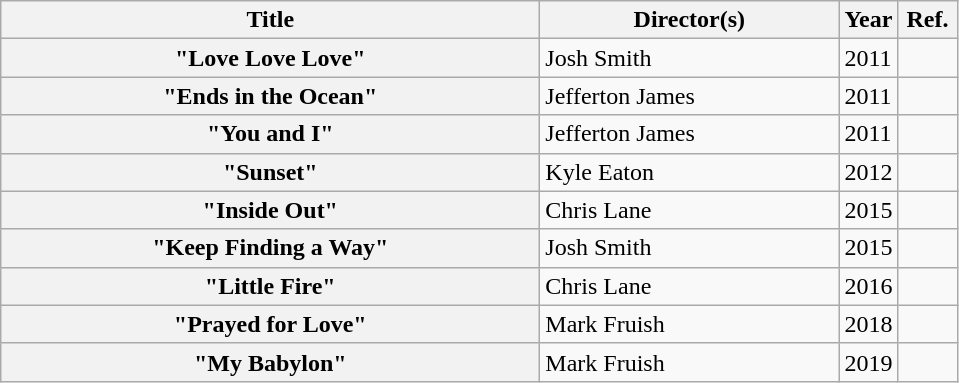<table class="wikitable sortable plainrowheaders">
<tr>
<th scope="col" style="width: 22em;">Title</th>
<th scope="col" style="width: 12em;" class="unsortable">Director(s)</th>
<th scope="col" style="width: 2em;">Year</th>
<th scope="col" style="width: 2em;" class="unsortable">Ref.</th>
</tr>
<tr>
<th scope="row">"Love Love Love"</th>
<td>Josh Smith</td>
<td>2011</td>
<td></td>
</tr>
<tr>
<th scope="row">"Ends in the Ocean"</th>
<td>Jefferton James</td>
<td>2011</td>
<td></td>
</tr>
<tr>
<th scope="row">"You and I"</th>
<td>Jefferton James</td>
<td>2011</td>
<td></td>
</tr>
<tr>
<th scope="row">"Sunset"</th>
<td>Kyle Eaton</td>
<td>2012</td>
<td></td>
</tr>
<tr>
<th scope="row">"Inside Out"</th>
<td>Chris Lane</td>
<td>2015</td>
<td></td>
</tr>
<tr>
<th scope="row">"Keep Finding a Way"</th>
<td>Josh Smith</td>
<td>2015</td>
<td></td>
</tr>
<tr>
<th scope="row">"Little Fire"</th>
<td>Chris Lane</td>
<td>2016</td>
<td></td>
</tr>
<tr>
<th scope="row">"Prayed for Love"</th>
<td>Mark Fruish</td>
<td>2018</td>
<td></td>
</tr>
<tr>
<th scope="row">"My Babylon"</th>
<td>Mark Fruish</td>
<td>2019</td>
<td></td>
</tr>
</table>
